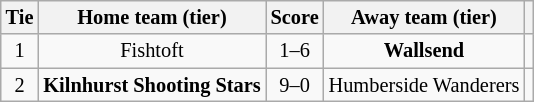<table class="wikitable" style="text-align:center; font-size:85%">
<tr>
<th>Tie</th>
<th>Home team (tier)</th>
<th>Score</th>
<th>Away team (tier)</th>
<th></th>
</tr>
<tr>
<td align="center">1</td>
<td>Fishtoft</td>
<td align="center">1–6</td>
<td><strong>Wallsend</strong></td>
<td></td>
</tr>
<tr>
<td align="center">2</td>
<td><strong>Kilnhurst Shooting Stars</strong></td>
<td align="center">9–0</td>
<td>Humberside Wanderers</td>
<td></td>
</tr>
</table>
